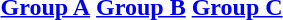<table>
<tr style="text-align:center">
<th><a href='#'>Group A</a></th>
<th><a href='#'>Group B</a></th>
<th><a href='#'>Group C</a></th>
</tr>
<tr style="vertical-align:top">
<td></td>
<td></td>
<td></td>
</tr>
</table>
